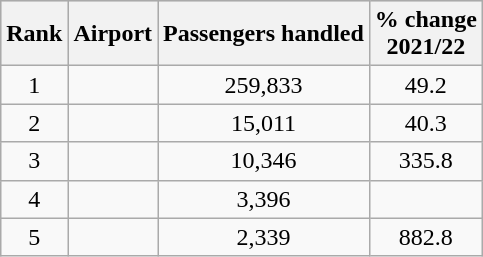<table class="wikitable">
<tr style="background:lightgrey;">
<th>Rank</th>
<th>Airport</th>
<th>Passengers handled</th>
<th>% change<br>2021/22</th>
</tr>
<tr>
<td align=center>1</td>
<td></td>
<td align=center>259,833</td>
<td align=center> 49.2</td>
</tr>
<tr>
<td align=center>2</td>
<td></td>
<td align=center>15,011</td>
<td align=center> 40.3</td>
</tr>
<tr>
<td align=center>3</td>
<td></td>
<td align=center>10,346</td>
<td align=center> 335.8</td>
</tr>
<tr>
<td align=center>4</td>
<td></td>
<td align=center>3,396</td>
<td align=center></td>
</tr>
<tr>
<td align=center>5</td>
<td></td>
<td align=center>2,339</td>
<td align=center> 882.8</td>
</tr>
</table>
